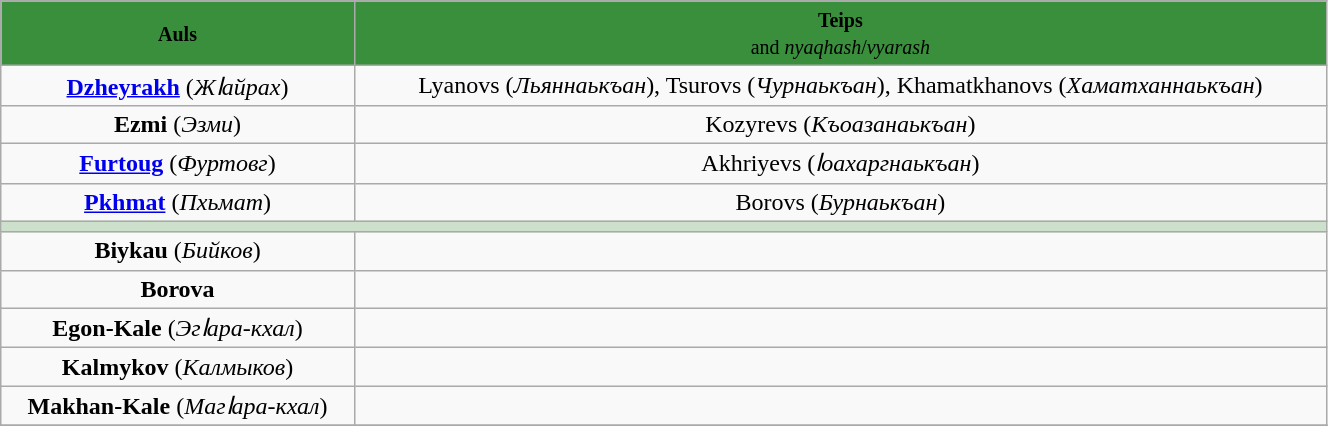<table class="wikitable" style="width:70%; text-align:center;">
<tr style="background: #3A8F3C; text-align: center">
<td><small><span><strong>Auls</strong></span></small></td>
<td><small><span><strong>Teips</strong><br> and <em>nyaqhash</em>/<em>vyarash</em></span></small></td>
</tr>
<tr>
<td><strong><a href='#'>Dzheyrakh</a></strong> (<em>Жӏайрах</em>)</td>
<td>Lyanovs (<em>Льяннаькъан</em>), Tsurovs (<em>Чурнаькъан</em>), Khamatkhanovs (<em>Хаматханнаькъан</em>)</td>
</tr>
<tr>
<td><strong>Ezmi</strong> (<em>Эзми</em>)</td>
<td>Kozyrevs (<em>Къоазанаькъан</em>)</td>
</tr>
<tr>
<td><strong><a href='#'>Furtoug</a></strong> (<em>Фуртовг</em>)</td>
<td>Akhriyevs (<em>ӏоахаргнаькъан</em>)</td>
</tr>
<tr>
<td><strong><a href='#'>Pkhmat</a></strong> (<em>Пхьмат</em>)</td>
<td>Borovs (<em>Бурнаькъан</em>)</td>
</tr>
<tr style="background: #3A8F3B3D">
<td colspan="78"></td>
</tr>
<tr>
<td><strong>Biykau</strong> (<em>Бийков</em>)</td>
<td></td>
</tr>
<tr>
<td><strong>Borova</strong></td>
<td></td>
</tr>
<tr>
<td><strong>Egon-Kale</strong> (<em>Эгӏара-кхал</em>)</td>
<td></td>
</tr>
<tr>
<td><strong>Kalmykov</strong> (<em>Калмыков</em>)</td>
<td></td>
</tr>
<tr>
<td><strong>Makhan-Kale</strong> (<em>Maгӏapa-кхал</em>)</td>
<td></td>
</tr>
<tr>
</tr>
</table>
